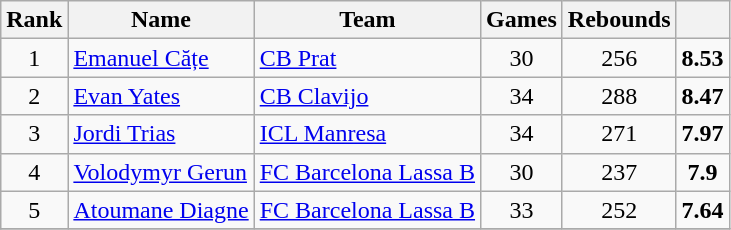<table class="wikitable" style="text-align: center;">
<tr>
<th>Rank</th>
<th>Name</th>
<th>Team</th>
<th>Games</th>
<th>Rebounds</th>
<th></th>
</tr>
<tr>
<td>1</td>
<td style="text-align:left;"> <a href='#'>Emanuel Cățe</a></td>
<td style="text-align:left;"><a href='#'>CB Prat</a></td>
<td>30</td>
<td>256</td>
<td><strong>8.53</strong></td>
</tr>
<tr>
<td>2</td>
<td style="text-align:left;"> <a href='#'>Evan Yates</a></td>
<td style="text-align:left;"><a href='#'>CB Clavijo</a></td>
<td>34</td>
<td>288</td>
<td><strong>8.47</strong></td>
</tr>
<tr>
<td>3</td>
<td style="text-align:left;"> <a href='#'>Jordi Trias</a></td>
<td style="text-align:left;"><a href='#'>ICL Manresa</a></td>
<td>34</td>
<td>271</td>
<td><strong>7.97</strong></td>
</tr>
<tr>
<td>4</td>
<td style="text-align:left;"> <a href='#'>Volodymyr Gerun</a></td>
<td style="text-align:left;"><a href='#'>FC Barcelona Lassa B</a></td>
<td>30</td>
<td>237</td>
<td><strong>7.9</strong></td>
</tr>
<tr>
<td>5</td>
<td style="text-align:left;"> <a href='#'>Atoumane Diagne</a></td>
<td style="text-align:left;"><a href='#'>FC Barcelona Lassa B</a></td>
<td>33</td>
<td>252</td>
<td><strong>7.64</strong></td>
</tr>
<tr>
</tr>
</table>
